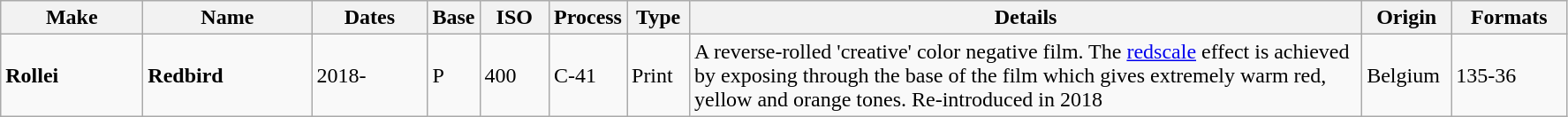<table class="wikitable">
<tr>
<th scope="col" style="width: 100px;">Make</th>
<th scope="col" style="width: 120px;">Name</th>
<th scope="col" style="width: 80px;">Dates</th>
<th scope="col" style="width: 30px;">Base</th>
<th scope="col" style="width: 45px;">ISO</th>
<th scope="col" style="width: 40px;">Process</th>
<th scope="col" style="width: 40px;">Type</th>
<th scope="col" style="width: 500px;">Details</th>
<th scope="col" style="width: 60px;">Origin</th>
<th scope="col" style="width: 80px;">Formats</th>
</tr>
<tr>
<td><strong>Rollei</strong></td>
<td><strong>Redbird</strong></td>
<td>2018-</td>
<td>P</td>
<td>400</td>
<td>C-41</td>
<td>Print</td>
<td>A reverse-rolled 'creative' color negative film. The <a href='#'>redscale</a> effect is achieved by exposing through the base of the film which gives extremely warm red, yellow and orange tones. Re-introduced in 2018</td>
<td>Belgium</td>
<td>135-36</td>
</tr>
</table>
